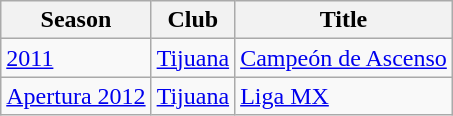<table class="wikitable">
<tr>
<th>Season</th>
<th>Club</th>
<th>Title</th>
</tr>
<tr>
<td><a href='#'>2011</a></td>
<td><a href='#'>Tijuana</a></td>
<td><a href='#'>Campeón de Ascenso</a></td>
</tr>
<tr>
<td><a href='#'>Apertura 2012</a></td>
<td><a href='#'>Tijuana</a></td>
<td><a href='#'>Liga MX</a></td>
</tr>
</table>
